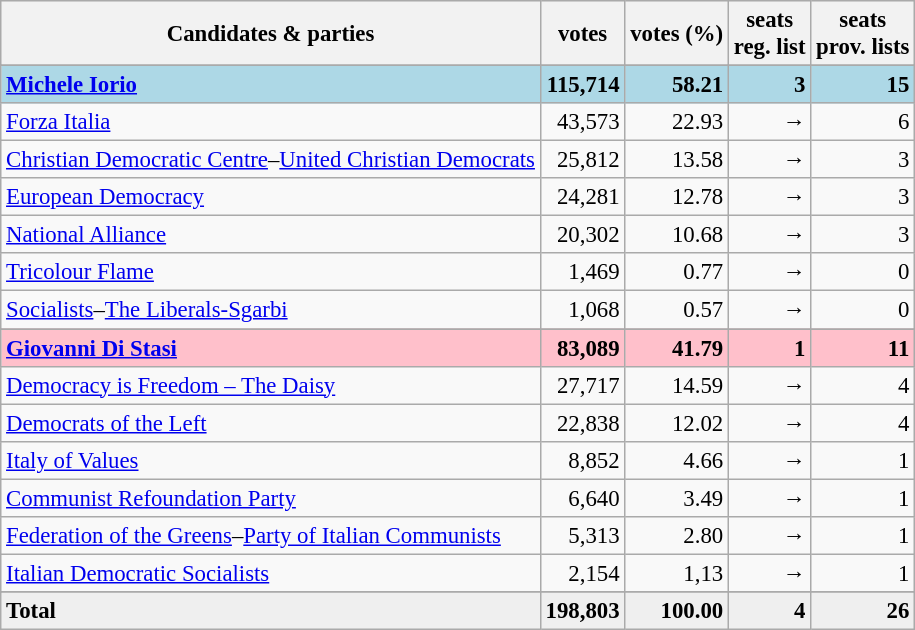<table class="wikitable" style="font-size:95%">
<tr bgcolor="EFEFEF">
<th>Candidates & parties</th>
<th>votes</th>
<th>votes (%)</th>
<th>seats<br>reg. list</th>
<th>seats<br>prov. lists</th>
</tr>
<tr>
</tr>
<tr bgcolor="lightblue">
<td><strong><a href='#'>Michele Iorio</a></strong></td>
<td align=right><strong>115,714</strong></td>
<td align=right><strong>58.21</strong></td>
<td align=right><strong>3</strong></td>
<td align=right><strong>15</strong></td>
</tr>
<tr>
<td><a href='#'>Forza Italia</a></td>
<td align=right>43,573</td>
<td align=right>22.93</td>
<td align=right>→</td>
<td align=right>6</td>
</tr>
<tr>
<td><a href='#'>Christian Democratic Centre</a>–<a href='#'>United Christian Democrats</a></td>
<td align=right>25,812</td>
<td align=right>13.58</td>
<td align=right>→</td>
<td align=right>3</td>
</tr>
<tr>
<td><a href='#'>European Democracy</a></td>
<td align=right>24,281</td>
<td align=right>12.78</td>
<td align=right>→</td>
<td align=right>3</td>
</tr>
<tr>
<td><a href='#'>National Alliance</a></td>
<td align=right>20,302</td>
<td align=right>10.68</td>
<td align=right>→</td>
<td align=right>3</td>
</tr>
<tr>
<td><a href='#'>Tricolour Flame</a></td>
<td align=right>1,469</td>
<td align=right>0.77</td>
<td align=right>→</td>
<td align=right>0</td>
</tr>
<tr>
<td><a href='#'>Socialists</a>–<a href='#'>The Liberals-Sgarbi</a></td>
<td align=right>1,068</td>
<td align=right>0.57</td>
<td align=right>→</td>
<td align=right>0</td>
</tr>
<tr>
</tr>
<tr bgcolor="pink">
<td><strong><a href='#'>Giovanni Di Stasi</a></strong></td>
<td align=right><strong>83,089</strong></td>
<td align=right><strong>41.79</strong></td>
<td align=right><strong>1</strong></td>
<td align=right><strong>11</strong></td>
</tr>
<tr>
<td><a href='#'>Democracy is Freedom – The Daisy</a></td>
<td align=right>27,717</td>
<td align=right>14.59</td>
<td align=right>→</td>
<td align=right>4</td>
</tr>
<tr>
<td><a href='#'>Democrats of the Left</a></td>
<td align=right>22,838</td>
<td align=right>12.02</td>
<td align=right>→</td>
<td align=right>4</td>
</tr>
<tr>
<td><a href='#'>Italy of Values</a></td>
<td align=right>8,852</td>
<td align=right>4.66</td>
<td align=right>→</td>
<td align=right>1</td>
</tr>
<tr>
<td><a href='#'>Communist Refoundation Party</a></td>
<td align=right>6,640</td>
<td align=right>3.49</td>
<td align=right>→</td>
<td align=right>1</td>
</tr>
<tr>
<td><a href='#'>Federation of the Greens</a>–<a href='#'>Party of Italian Communists</a></td>
<td align=right>5,313</td>
<td align=right>2.80</td>
<td align=right>→</td>
<td align=right>1</td>
</tr>
<tr>
<td><a href='#'>Italian Democratic Socialists</a></td>
<td align=right>2,154</td>
<td align=right>1,13</td>
<td align=right>→</td>
<td align=right>1</td>
</tr>
<tr>
</tr>
<tr bgcolor="EFEFEF">
<td><strong>Total</strong></td>
<td align=right><strong>198,803</strong></td>
<td align=right><strong>100.00</strong></td>
<td align=right><strong>4</strong></td>
<td align=right><strong>26</strong></td>
</tr>
</table>
